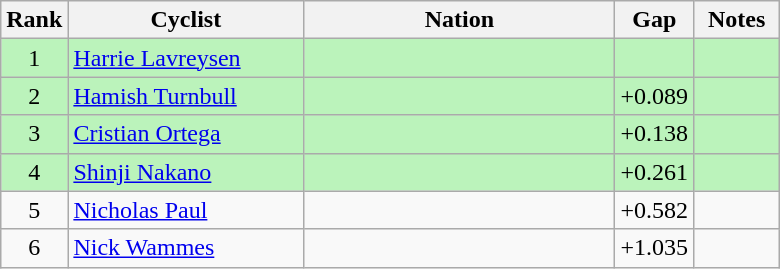<table class="wikitable" style="text-align:center">
<tr>
<th width=30>Rank</th>
<th width=150>Cyclist</th>
<th width=200>Nation</th>
<th width=30>Gap</th>
<th width=50>Notes</th>
</tr>
<tr bgcolor=#bbf3bb>
<td>1</td>
<td align=left><a href='#'>Harrie Lavreysen</a></td>
<td align=left></td>
<td></td>
<td></td>
</tr>
<tr bgcolor=#bbf3bb>
<td>2</td>
<td align=left><a href='#'>Hamish Turnbull</a></td>
<td align=left></td>
<td>+0.089</td>
<td></td>
</tr>
<tr bgcolor=#bbf3bb>
<td>3</td>
<td align=left><a href='#'>Cristian Ortega</a></td>
<td align=left></td>
<td>+0.138</td>
<td></td>
</tr>
<tr bgcolor=#bbf3bb>
<td>4</td>
<td align=left><a href='#'>Shinji Nakano</a></td>
<td align=left></td>
<td>+0.261</td>
<td></td>
</tr>
<tr>
<td>5</td>
<td align=left><a href='#'>Nicholas Paul</a></td>
<td align=left></td>
<td>+0.582</td>
<td></td>
</tr>
<tr>
<td>6</td>
<td align=left><a href='#'>Nick Wammes</a></td>
<td align=left></td>
<td>+1.035</td>
<td></td>
</tr>
</table>
